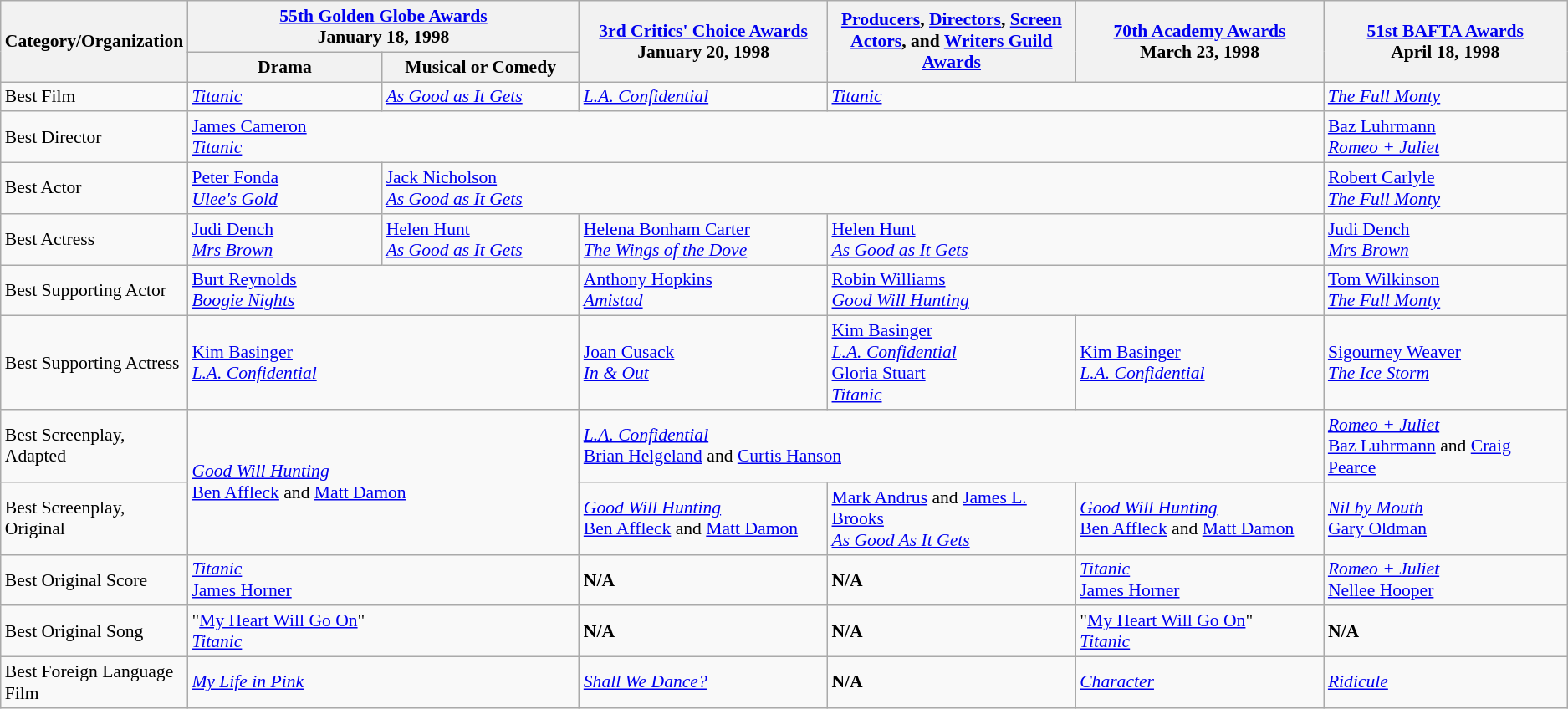<table class="wikitable" style="font-size: 90%;">
<tr>
<th rowspan="2" style="width:20px;">Category/Organization</th>
<th colspan="2" style="width:250px;"><a href='#'>55th Golden Globe Awards</a><br>January 18, 1998</th>
<th rowspan="2" style="width:250px;"><a href='#'>3rd Critics' Choice Awards</a><br>January 20, 1998</th>
<th rowspan="2" style="width:250px;"><a href='#'>Producers</a>, <a href='#'>Directors</a>, <a href='#'>Screen Actors</a>, and <a href='#'>Writers Guild Awards</a></th>
<th rowspan="2" style="width:250px;"><a href='#'>70th Academy Awards</a><br>March 23, 1998</th>
<th rowspan="2" style="width:250px;"><a href='#'>51st BAFTA Awards</a><br>April 18, 1998</th>
</tr>
<tr>
<th width=200>Drama</th>
<th style="width:200px;">Musical or Comedy</th>
</tr>
<tr>
<td>Best Film</td>
<td><em><a href='#'>Titanic</a></em></td>
<td><em><a href='#'>As Good as It Gets</a></em></td>
<td><em><a href='#'>L.A. Confidential</a></em></td>
<td colspan=2><em><a href='#'>Titanic</a></em></td>
<td><em><a href='#'>The Full Monty</a></em></td>
</tr>
<tr>
<td>Best Director</td>
<td colspan=5><a href='#'>James Cameron</a><br><em><a href='#'>Titanic</a></em></td>
<td><a href='#'>Baz Luhrmann</a><br><em><a href='#'>Romeo + Juliet</a></em></td>
</tr>
<tr>
<td>Best Actor</td>
<td><a href='#'>Peter Fonda</a><br><em><a href='#'>Ulee's Gold</a></em></td>
<td colspan=4><a href='#'>Jack Nicholson</a><br><em><a href='#'>As Good as It Gets</a></em></td>
<td><a href='#'>Robert Carlyle</a><br><em><a href='#'>The Full Monty</a></em></td>
</tr>
<tr>
<td>Best Actress</td>
<td><a href='#'>Judi Dench</a><br><em><a href='#'>Mrs Brown</a></em></td>
<td><a href='#'>Helen Hunt</a><br><em><a href='#'>As Good as It Gets</a></em></td>
<td><a href='#'>Helena Bonham Carter</a><br><em><a href='#'>The Wings of the Dove</a></em></td>
<td colspan=2><a href='#'>Helen Hunt</a><br><em><a href='#'>As Good as It Gets</a></em></td>
<td><a href='#'>Judi Dench</a><br><em><a href='#'>Mrs Brown</a></em></td>
</tr>
<tr>
<td>Best Supporting Actor</td>
<td colspan=2><a href='#'>Burt Reynolds</a><br><em><a href='#'>Boogie Nights</a></em></td>
<td><a href='#'>Anthony Hopkins</a><br><em><a href='#'>Amistad</a></em></td>
<td colspan=2><a href='#'>Robin Williams</a> <br><em><a href='#'>Good Will Hunting</a></em></td>
<td><a href='#'>Tom Wilkinson</a><br><em><a href='#'>The Full Monty</a></em></td>
</tr>
<tr>
<td>Best Supporting Actress</td>
<td colspan=2><a href='#'>Kim Basinger</a><br><em><a href='#'>L.A. Confidential</a></em></td>
<td><a href='#'>Joan Cusack</a><br><em><a href='#'>In & Out</a></em></td>
<td><a href='#'>Kim Basinger</a><br><em><a href='#'>L.A. Confidential</a></em><br><a href='#'>Gloria Stuart</a><br><em><a href='#'>Titanic</a></em></td>
<td><a href='#'>Kim Basinger</a><br><em><a href='#'>L.A. Confidential</a></em></td>
<td><a href='#'>Sigourney Weaver</a><br><em><a href='#'>The Ice Storm</a></em></td>
</tr>
<tr>
<td>Best Screenplay, Adapted</td>
<td rowspan=2 colspan=2><em><a href='#'>Good Will Hunting</a></em><br><a href='#'>Ben Affleck</a> and <a href='#'>Matt Damon</a></td>
<td colspan=3><em><a href='#'>L.A. Confidential</a></em><br><a href='#'>Brian Helgeland</a> and <a href='#'>Curtis Hanson</a></td>
<td><em><a href='#'>Romeo + Juliet</a></em><br><a href='#'>Baz Luhrmann</a> and <a href='#'>Craig Pearce</a></td>
</tr>
<tr>
<td>Best Screenplay, Original</td>
<td><em><a href='#'>Good Will Hunting</a></em><br><a href='#'>Ben Affleck</a> and <a href='#'>Matt Damon</a></td>
<td><a href='#'>Mark Andrus</a> and <a href='#'>James L. Brooks</a><br><em><a href='#'>As Good As It Gets</a></em></td>
<td><em><a href='#'>Good Will Hunting</a></em><br><a href='#'>Ben Affleck</a> and <a href='#'>Matt Damon</a></td>
<td><em><a href='#'>Nil by Mouth</a></em><br><a href='#'>Gary Oldman</a></td>
</tr>
<tr>
<td>Best Original Score</td>
<td colspan=2><em><a href='#'>Titanic</a></em><br><a href='#'>James Horner</a></td>
<td><strong>N/A</strong></td>
<td><strong>N/A</strong></td>
<td><em><a href='#'>Titanic</a></em><br><a href='#'>James Horner</a></td>
<td><em><a href='#'>Romeo + Juliet</a></em><br><a href='#'>Nellee Hooper</a></td>
</tr>
<tr>
<td>Best Original Song</td>
<td colspan=2>"<a href='#'>My Heart Will Go On</a>"<br><em><a href='#'>Titanic</a></em></td>
<td><strong>N/A</strong></td>
<td><strong>N/A</strong></td>
<td>"<a href='#'>My Heart Will Go On</a>"<br><em><a href='#'>Titanic</a></em></td>
<td><strong>N/A</strong></td>
</tr>
<tr>
<td>Best Foreign Language Film</td>
<td colspan=2><em><a href='#'>My Life in Pink</a></em></td>
<td><em><a href='#'>Shall We Dance?</a></em></td>
<td><strong>N/A</strong></td>
<td><em><a href='#'>Character</a></em></td>
<td><em><a href='#'>Ridicule</a></em></td>
</tr>
</table>
